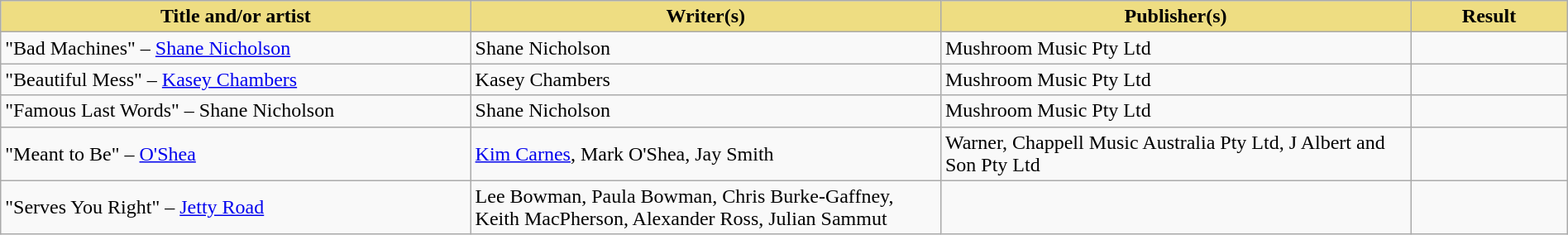<table class="wikitable" width=100%>
<tr>
<th style="width:30%;background:#EEDD82;">Title and/or artist</th>
<th style="width:30%;background:#EEDD82;">Writer(s)</th>
<th style="width:30%;background:#EEDD82;">Publisher(s)</th>
<th style="width:10%;background:#EEDD82;">Result</th>
</tr>
<tr>
<td>"Bad Machines" – <a href='#'>Shane Nicholson</a></td>
<td>Shane Nicholson</td>
<td>Mushroom Music Pty Ltd</td>
<td></td>
</tr>
<tr>
<td>"Beautiful Mess" – <a href='#'>Kasey Chambers</a></td>
<td>Kasey Chambers</td>
<td>Mushroom Music Pty Ltd</td>
<td></td>
</tr>
<tr>
<td>"Famous Last Words" – Shane Nicholson</td>
<td>Shane Nicholson</td>
<td>Mushroom Music Pty Ltd</td>
<td></td>
</tr>
<tr>
<td>"Meant to Be" – <a href='#'>O'Shea</a></td>
<td><a href='#'>Kim Carnes</a>, Mark O'Shea, Jay Smith</td>
<td>Warner, Chappell Music Australia Pty Ltd, J Albert and Son Pty Ltd</td>
<td></td>
</tr>
<tr>
<td>"Serves You Right" – <a href='#'>Jetty Road</a></td>
<td>Lee Bowman, Paula Bowman, Chris Burke-Gaffney, Keith MacPherson, Alexander Ross, Julian Sammut</td>
<td></td>
<td></td>
</tr>
</table>
